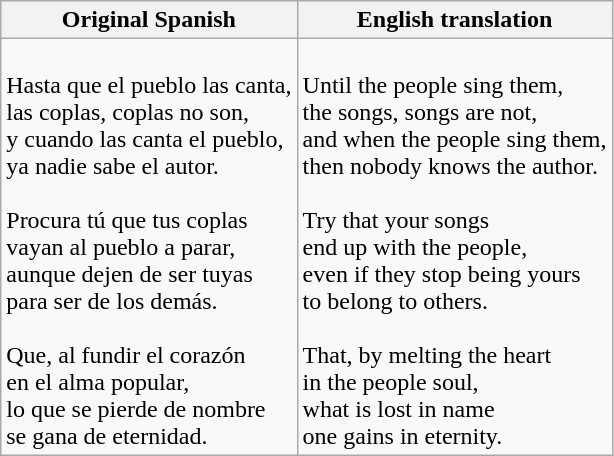<table class="wikitable">
<tr>
<th>Original Spanish</th>
<th>English translation</th>
</tr>
<tr>
<td><br>Hasta que el pueblo las canta,<br>
las coplas, coplas no son,<br>
y cuando las canta el pueblo,<br>
ya nadie sabe el autor.<br>
<br>
Procura tú que tus coplas<br>
vayan al pueblo a parar,<br>
aunque dejen de ser tuyas<br>
para ser de los demás.<br>
<br>
Que, al fundir el corazón<br>
en el alma popular,<br>
lo que se pierde de nombre<br>
se gana de eternidad.</td>
<td><br>Until the people sing them,<br>
the songs, songs are not,<br>
and when the people sing them,<br>
then nobody knows the author.<br>
<br>
Try that your songs<br>
end up with the people,<br>
even if they stop being yours<br>
to belong to others.<br>
<br>
That, by melting the heart<br>
in the people soul,<br>
what is lost in name<br>
one gains in eternity.</td>
</tr>
</table>
